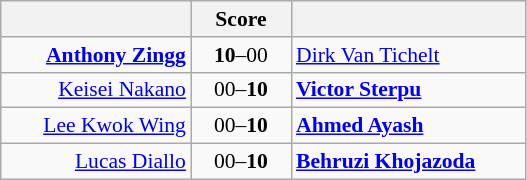<table class="wikitable" style="text-align: center; font-size:90% ">
<tr>
<th align="right" width="120"></th>
<th width="60">Score</th>
<th align="left" width="150"></th>
</tr>
<tr>
<td align=right><strong><a href='#'>Anthony Zingg</a></strong> </td>
<td align=center><strong>10</strong>–00</td>
<td align=left> <a href='#'>Dirk Van Tichelt</a></td>
</tr>
<tr>
<td align=right><a href='#'>Keisei Nakano</a> </td>
<td align=center>00–<strong>10</strong></td>
<td align=left> <strong><a href='#'>Victor Sterpu</a></strong></td>
</tr>
<tr>
<td align=right><a href='#'>Lee Kwok Wing</a> </td>
<td align=center>00–<strong>10</strong></td>
<td align=left> <strong><a href='#'>Ahmed Ayash</a></strong></td>
</tr>
<tr>
<td align=right><a href='#'>Lucas Diallo</a> </td>
<td align=center>00–<strong>10</strong></td>
<td align=left> <strong><a href='#'>Behruzi Khojazoda</a></strong></td>
</tr>
</table>
